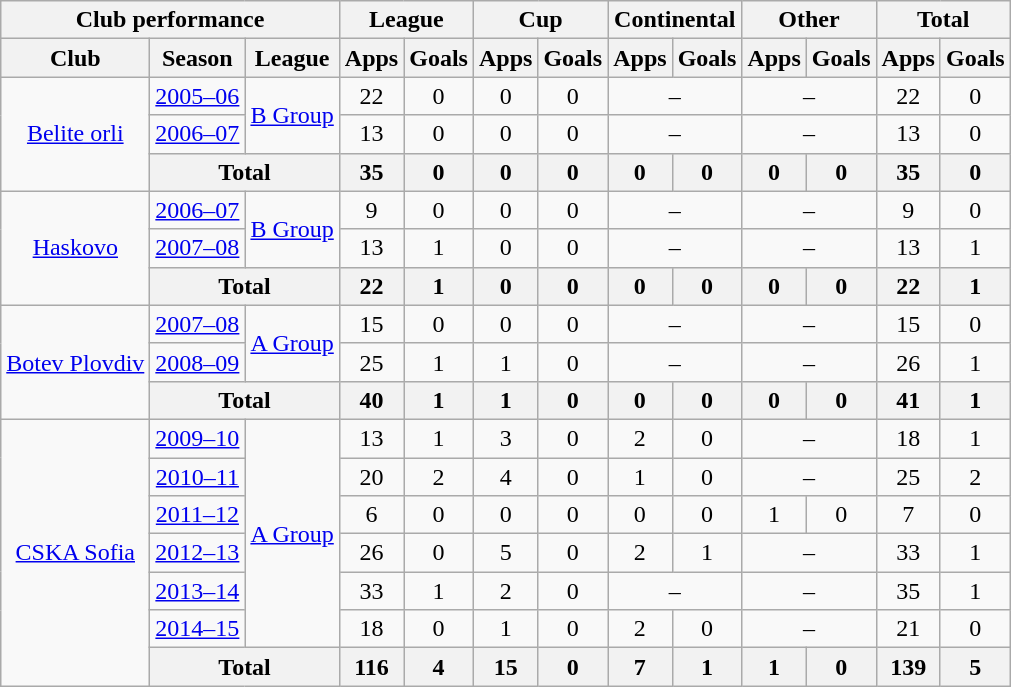<table class="wikitable" style="text-align: center">
<tr>
<th Colspan="3">Club performance</th>
<th Colspan="2">League</th>
<th Colspan="2">Cup</th>
<th Colspan="2">Continental</th>
<th Colspan="2">Other</th>
<th Colspan="3">Total</th>
</tr>
<tr>
<th>Club</th>
<th>Season</th>
<th>League</th>
<th>Apps</th>
<th>Goals</th>
<th>Apps</th>
<th>Goals</th>
<th>Apps</th>
<th>Goals</th>
<th>Apps</th>
<th>Goals</th>
<th>Apps</th>
<th>Goals</th>
</tr>
<tr>
<td rowspan="3" valign="center"><a href='#'>Belite orli</a></td>
<td><a href='#'>2005–06</a></td>
<td rowspan="2"><a href='#'>B Group</a></td>
<td>22</td>
<td>0</td>
<td>0</td>
<td>0</td>
<td colspan="2">–</td>
<td colspan="2">–</td>
<td>22</td>
<td>0</td>
</tr>
<tr>
<td><a href='#'>2006–07</a></td>
<td>13</td>
<td>0</td>
<td>0</td>
<td>0</td>
<td colspan="2">–</td>
<td colspan="2">–</td>
<td>13</td>
<td>0</td>
</tr>
<tr>
<th colspan="2">Total</th>
<th>35</th>
<th>0</th>
<th>0</th>
<th>0</th>
<th>0</th>
<th>0</th>
<th>0</th>
<th>0</th>
<th>35</th>
<th>0</th>
</tr>
<tr>
<td rowspan="3" valign="center"><a href='#'>Haskovo</a></td>
<td><a href='#'>2006–07</a></td>
<td rowspan="2"><a href='#'>B Group</a></td>
<td>9</td>
<td>0</td>
<td>0</td>
<td>0</td>
<td colspan="2">–</td>
<td colspan="2">–</td>
<td>9</td>
<td>0</td>
</tr>
<tr>
<td><a href='#'>2007–08</a></td>
<td>13</td>
<td>1</td>
<td>0</td>
<td>0</td>
<td colspan="2">–</td>
<td colspan="2">–</td>
<td>13</td>
<td>1</td>
</tr>
<tr>
<th colspan="2">Total</th>
<th>22</th>
<th>1</th>
<th>0</th>
<th>0</th>
<th>0</th>
<th>0</th>
<th>0</th>
<th>0</th>
<th>22</th>
<th>1</th>
</tr>
<tr>
<td rowspan="3" valign="center"><a href='#'>Botev Plovdiv</a></td>
<td><a href='#'>2007–08</a></td>
<td rowspan="2"><a href='#'>A Group</a></td>
<td>15</td>
<td>0</td>
<td>0</td>
<td>0</td>
<td colspan="2">–</td>
<td colspan="2">–</td>
<td>15</td>
<td>0</td>
</tr>
<tr>
<td><a href='#'>2008–09</a></td>
<td>25</td>
<td>1</td>
<td>1</td>
<td>0</td>
<td colspan="2">–</td>
<td colspan="2">–</td>
<td>26</td>
<td>1</td>
</tr>
<tr>
<th colspan="2">Total</th>
<th>40</th>
<th>1</th>
<th>1</th>
<th>0</th>
<th>0</th>
<th>0</th>
<th>0</th>
<th>0</th>
<th>41</th>
<th>1</th>
</tr>
<tr>
<td rowspan="7" valign="center"><a href='#'>CSKA Sofia</a></td>
<td><a href='#'>2009–10</a></td>
<td rowspan="6"><a href='#'>A Group</a></td>
<td>13</td>
<td>1</td>
<td>3</td>
<td>0</td>
<td>2</td>
<td>0</td>
<td colspan="2">–</td>
<td>18</td>
<td>1</td>
</tr>
<tr>
<td><a href='#'>2010–11</a></td>
<td>20</td>
<td>2</td>
<td>4</td>
<td>0</td>
<td>1</td>
<td>0</td>
<td colspan="2">–</td>
<td>25</td>
<td>2</td>
</tr>
<tr>
<td><a href='#'>2011–12</a></td>
<td>6</td>
<td>0</td>
<td>0</td>
<td>0</td>
<td>0</td>
<td>0</td>
<td>1</td>
<td>0</td>
<td>7</td>
<td>0</td>
</tr>
<tr>
<td><a href='#'>2012–13</a></td>
<td>26</td>
<td>0</td>
<td>5</td>
<td>0</td>
<td>2</td>
<td>1</td>
<td colspan="2">–</td>
<td>33</td>
<td>1</td>
</tr>
<tr>
<td><a href='#'>2013–14</a></td>
<td>33</td>
<td>1</td>
<td>2</td>
<td>0</td>
<td colspan="2">–</td>
<td colspan="2">–</td>
<td>35</td>
<td>1</td>
</tr>
<tr>
<td><a href='#'>2014–15</a></td>
<td>18</td>
<td>0</td>
<td>1</td>
<td>0</td>
<td>2</td>
<td>0</td>
<td colspan="2">–</td>
<td>21</td>
<td>0</td>
</tr>
<tr>
<th colspan="2">Total</th>
<th>116</th>
<th>4</th>
<th>15</th>
<th>0</th>
<th>7</th>
<th>1</th>
<th>1</th>
<th>0</th>
<th>139</th>
<th>5</th>
</tr>
</table>
